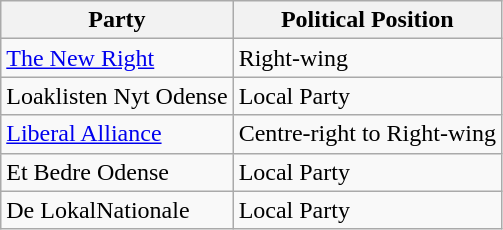<table class="wikitable mw-collapsible mw-collapsed">
<tr>
<th>Party</th>
<th>Political Position</th>
</tr>
<tr>
<td><a href='#'>The New Right</a></td>
<td>Right-wing</td>
</tr>
<tr>
<td>Loaklisten Nyt Odense</td>
<td>Local Party</td>
</tr>
<tr>
<td><a href='#'>Liberal Alliance</a></td>
<td>Centre-right to Right-wing</td>
</tr>
<tr>
<td>Et Bedre Odense</td>
<td>Local Party</td>
</tr>
<tr>
<td>De LokalNationale</td>
<td>Local Party</td>
</tr>
</table>
